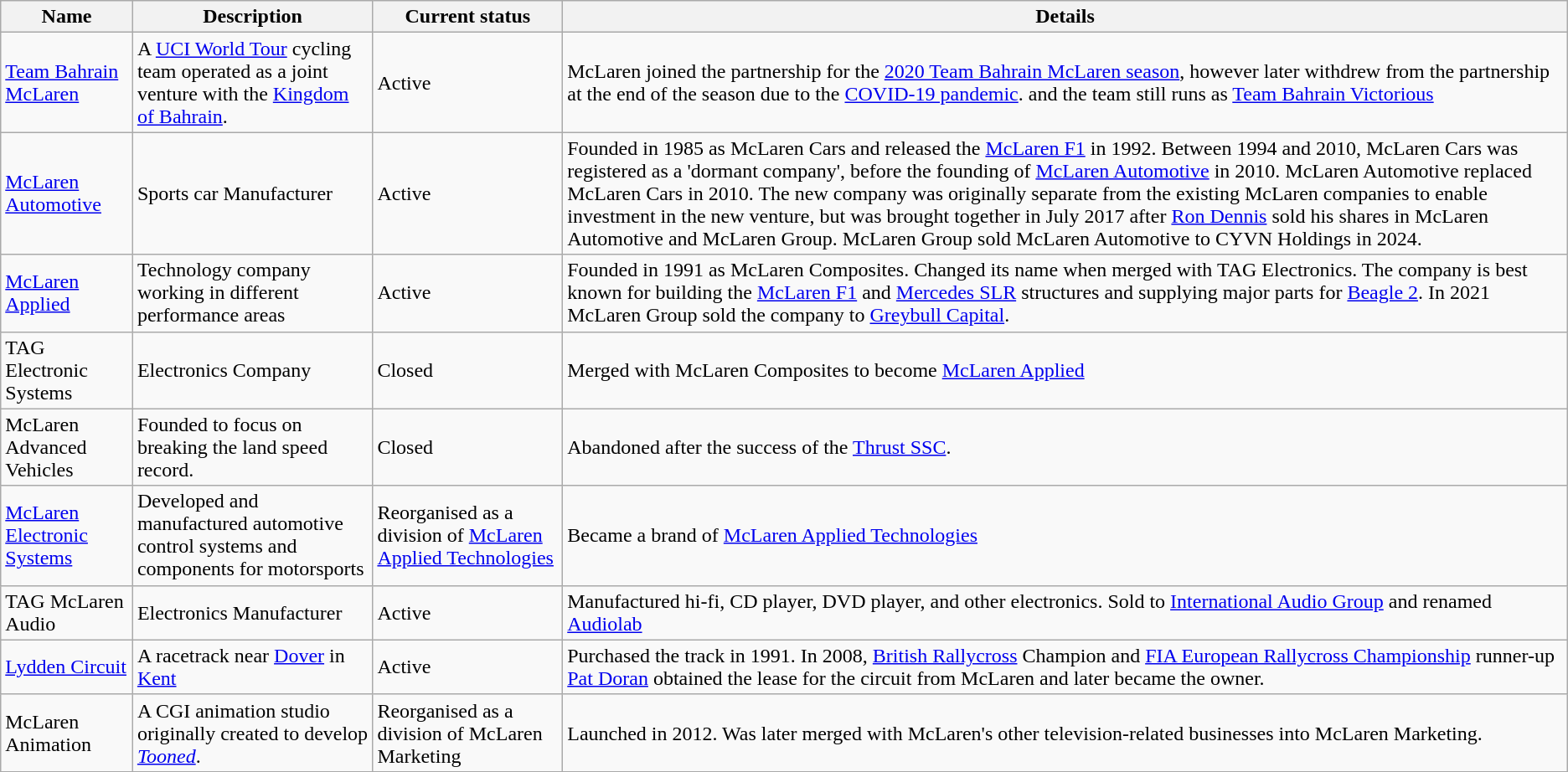<table class="wikitable">
<tr>
<th>Name</th>
<th>Description</th>
<th>Current status</th>
<th>Details</th>
</tr>
<tr>
<td><a href='#'>Team Bahrain McLaren</a></td>
<td>A <a href='#'>UCI World Tour</a> cycling team operated as a joint venture with the <a href='#'>Kingdom of Bahrain</a>.</td>
<td>Active</td>
<td>McLaren joined the partnership for the <a href='#'>2020 Team Bahrain McLaren season</a>, however later withdrew from the partnership at the end of the season due to the <a href='#'>COVID-19 pandemic</a>. and the team still runs as <a href='#'>Team Bahrain Victorious</a></td>
</tr>
<tr>
<td><a href='#'>McLaren Automotive</a></td>
<td>Sports car Manufacturer</td>
<td>Active</td>
<td>Founded in 1985 as McLaren Cars and released the <a href='#'>McLaren F1</a> in 1992. Between 1994 and 2010, McLaren Cars was registered as a 'dormant company', before the founding of <a href='#'>McLaren Automotive</a> in 2010. McLaren Automotive replaced McLaren Cars in 2010. The new company was originally separate from the existing McLaren companies to enable investment in the new venture, but was brought together in July 2017 after <a href='#'>Ron Dennis</a> sold his shares in McLaren Automotive and McLaren Group. McLaren Group sold McLaren Automotive to CYVN Holdings in 2024.</td>
</tr>
<tr>
<td><a href='#'>McLaren Applied</a></td>
<td>Technology company working in different performance areas</td>
<td>Active</td>
<td>Founded in 1991 as McLaren Composites. Changed its name when merged with TAG Electronics. The company is  best known for building the <a href='#'>McLaren F1</a> and <a href='#'>Mercedes SLR</a> structures and supplying major parts for <a href='#'>Beagle 2</a>. In 2021 McLaren Group sold the company to <a href='#'>Greybull Capital</a>.</td>
</tr>
<tr>
<td>TAG Electronic Systems</td>
<td>Electronics Company</td>
<td>Closed</td>
<td>Merged with McLaren Composites to become <a href='#'>McLaren Applied</a></td>
</tr>
<tr>
<td>McLaren Advanced Vehicles</td>
<td>Founded to focus on breaking the land speed record.</td>
<td>Closed</td>
<td>Abandoned after the success of the <a href='#'>Thrust SSC</a>.</td>
</tr>
<tr>
<td><a href='#'>McLaren Electronic Systems</a></td>
<td>Developed and manufactured automotive control systems and components for motorsports</td>
<td>Reorganised as a division of <a href='#'>McLaren Applied Technologies</a></td>
<td>Became a brand of <a href='#'>McLaren Applied Technologies</a></td>
</tr>
<tr>
<td>TAG McLaren Audio</td>
<td>Electronics Manufacturer</td>
<td>Active</td>
<td>Manufactured hi-fi, CD player, DVD player, and other electronics. Sold to <a href='#'>International Audio Group</a> and renamed <a href='#'>Audiolab</a></td>
</tr>
<tr>
<td><a href='#'>Lydden Circuit</a></td>
<td>A racetrack near <a href='#'>Dover</a> in <a href='#'>Kent</a></td>
<td>Active</td>
<td>Purchased the track in 1991. In 2008, <a href='#'>British Rallycross</a> Champion and <a href='#'>FIA European Rallycross Championship</a> runner-up <a href='#'>Pat Doran</a> obtained the lease for the circuit from McLaren and later became the owner.</td>
</tr>
<tr>
<td>McLaren Animation</td>
<td>A CGI animation studio originally created to develop <em><a href='#'>Tooned</a></em>.</td>
<td>Reorganised as a division of McLaren Marketing</td>
<td>Launched in 2012. Was later merged with McLaren's other television-related businesses into McLaren Marketing.</td>
</tr>
<tr>
</tr>
</table>
